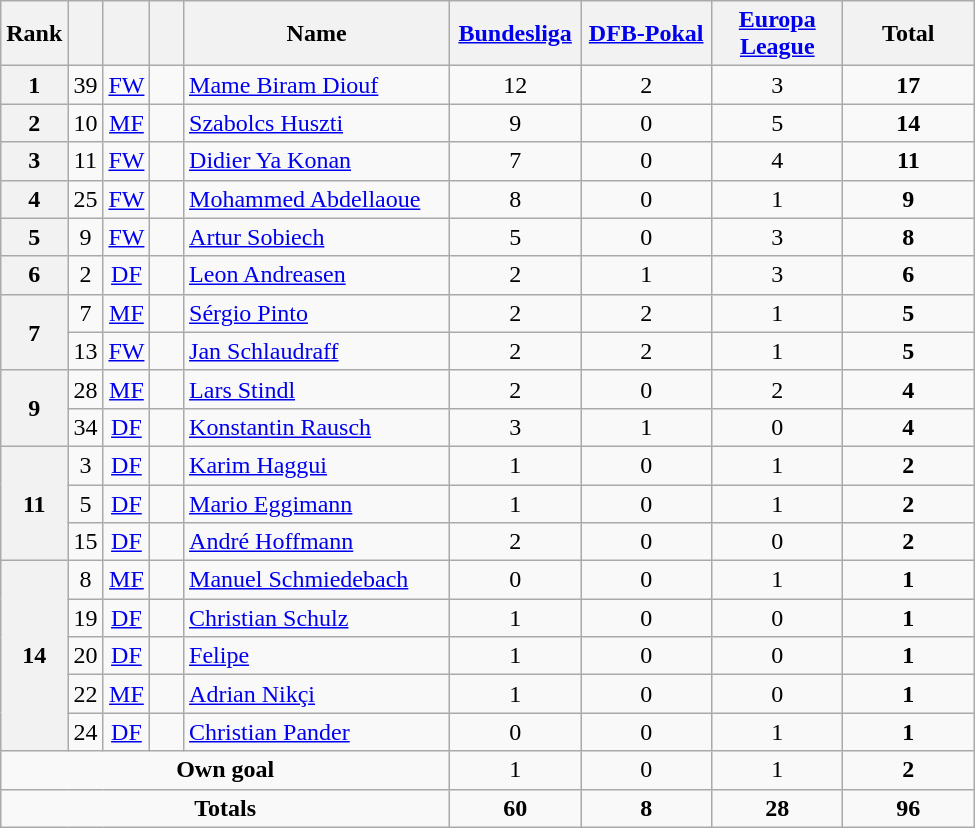<table class="wikitable" style="text-align:center">
<tr>
<th width=15>Rank</th>
<th width=15></th>
<th width=15></th>
<th width=15></th>
<th width=170>Name</th>
<th width=80><strong><a href='#'>Bundesliga</a></strong></th>
<th width=80><strong><a href='#'>DFB-Pokal</a></strong></th>
<th width=80><strong><a href='#'>Europa League</a></strong></th>
<th width=80>Total</th>
</tr>
<tr>
<th>1</th>
<td>39</td>
<td><a href='#'>FW</a></td>
<td></td>
<td align=left><a href='#'>Mame Biram Diouf</a></td>
<td>12</td>
<td>2</td>
<td>3</td>
<td><strong>17</strong></td>
</tr>
<tr>
<th>2</th>
<td>10</td>
<td><a href='#'>MF</a></td>
<td></td>
<td align=left><a href='#'>Szabolcs Huszti</a></td>
<td>9</td>
<td>0</td>
<td>5</td>
<td><strong>14</strong></td>
</tr>
<tr>
<th>3</th>
<td>11</td>
<td><a href='#'>FW</a></td>
<td></td>
<td align=left><a href='#'>Didier Ya Konan</a></td>
<td>7</td>
<td>0</td>
<td>4</td>
<td><strong>11</strong></td>
</tr>
<tr>
<th>4</th>
<td>25</td>
<td><a href='#'>FW</a></td>
<td></td>
<td align=left><a href='#'>Mohammed Abdellaoue</a></td>
<td>8</td>
<td>0</td>
<td>1</td>
<td><strong>9</strong></td>
</tr>
<tr>
<th>5</th>
<td>9</td>
<td><a href='#'>FW</a></td>
<td></td>
<td align=left><a href='#'>Artur Sobiech</a></td>
<td>5</td>
<td>0</td>
<td>3</td>
<td><strong>8</strong></td>
</tr>
<tr>
<th>6</th>
<td>2</td>
<td><a href='#'>DF</a></td>
<td></td>
<td align=left><a href='#'>Leon Andreasen</a></td>
<td>2</td>
<td>1</td>
<td>3</td>
<td><strong>6</strong></td>
</tr>
<tr>
<th rowspan=2>7</th>
<td>7</td>
<td><a href='#'>MF</a></td>
<td></td>
<td align=left><a href='#'>Sérgio Pinto</a></td>
<td>2</td>
<td>2</td>
<td>1</td>
<td><strong>5</strong></td>
</tr>
<tr>
<td>13</td>
<td><a href='#'>FW</a></td>
<td></td>
<td align=left><a href='#'>Jan Schlaudraff</a></td>
<td>2</td>
<td>2</td>
<td>1</td>
<td><strong>5</strong></td>
</tr>
<tr>
<th rowspan=2>9</th>
<td>28</td>
<td><a href='#'>MF</a></td>
<td></td>
<td align=left><a href='#'>Lars Stindl</a></td>
<td>2</td>
<td>0</td>
<td>2</td>
<td><strong>4</strong></td>
</tr>
<tr>
<td>34</td>
<td><a href='#'>DF</a></td>
<td></td>
<td align=left><a href='#'>Konstantin Rausch</a></td>
<td>3</td>
<td>1</td>
<td>0</td>
<td><strong>4</strong></td>
</tr>
<tr>
<th rowspan=3>11</th>
<td>3</td>
<td><a href='#'>DF</a></td>
<td></td>
<td align=left><a href='#'>Karim Haggui</a></td>
<td>1</td>
<td>0</td>
<td>1</td>
<td><strong>2</strong></td>
</tr>
<tr>
<td>5</td>
<td><a href='#'>DF</a></td>
<td></td>
<td align=left><a href='#'>Mario Eggimann</a></td>
<td>1</td>
<td>0</td>
<td>1</td>
<td><strong>2</strong></td>
</tr>
<tr>
<td>15</td>
<td><a href='#'>DF</a></td>
<td></td>
<td align=left><a href='#'>André Hoffmann</a></td>
<td>2</td>
<td>0</td>
<td>0</td>
<td><strong>2</strong></td>
</tr>
<tr>
<th rowspan=5>14</th>
<td>8</td>
<td><a href='#'>MF</a></td>
<td></td>
<td align=left><a href='#'>Manuel Schmiedebach</a></td>
<td>0</td>
<td>0</td>
<td>1</td>
<td><strong>1</strong></td>
</tr>
<tr>
<td>19</td>
<td><a href='#'>DF</a></td>
<td></td>
<td align=left><a href='#'>Christian Schulz</a></td>
<td>1</td>
<td>0</td>
<td>0</td>
<td><strong>1</strong></td>
</tr>
<tr>
<td>20</td>
<td><a href='#'>DF</a></td>
<td></td>
<td align=left><a href='#'>Felipe</a></td>
<td>1</td>
<td>0</td>
<td>0</td>
<td><strong>1</strong></td>
</tr>
<tr>
<td>22</td>
<td><a href='#'>MF</a></td>
<td></td>
<td align=left><a href='#'>Adrian Nikçi</a></td>
<td>1</td>
<td>0</td>
<td>0</td>
<td><strong>1</strong></td>
</tr>
<tr>
<td>24</td>
<td><a href='#'>DF</a></td>
<td></td>
<td align=left><a href='#'>Christian Pander</a></td>
<td>0</td>
<td>0</td>
<td>1</td>
<td><strong>1</strong></td>
</tr>
<tr>
<td colspan=5><strong>Own goal</strong></td>
<td>1</td>
<td>0</td>
<td>1</td>
<td><strong>2</strong></td>
</tr>
<tr>
<td colspan=5><strong>Totals</strong></td>
<td><strong>60</strong></td>
<td><strong>8</strong></td>
<td><strong>28</strong></td>
<td><strong>96</strong></td>
</tr>
</table>
